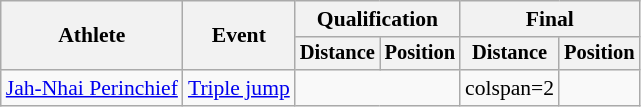<table class=wikitable style=font-size:90%>
<tr>
<th rowspan=2>Athlete</th>
<th rowspan=2>Event</th>
<th colspan=2>Qualification</th>
<th colspan=2>Final</th>
</tr>
<tr style=font-size:95%>
<th>Distance</th>
<th>Position</th>
<th>Distance</th>
<th>Position</th>
</tr>
<tr align=center>
<td align=left><a href='#'>Jah-Nhai Perinchief</a></td>
<td align=left><a href='#'>Triple jump</a></td>
<td colspan=2></td>
<td>colspan=2 </td>
</tr>
</table>
